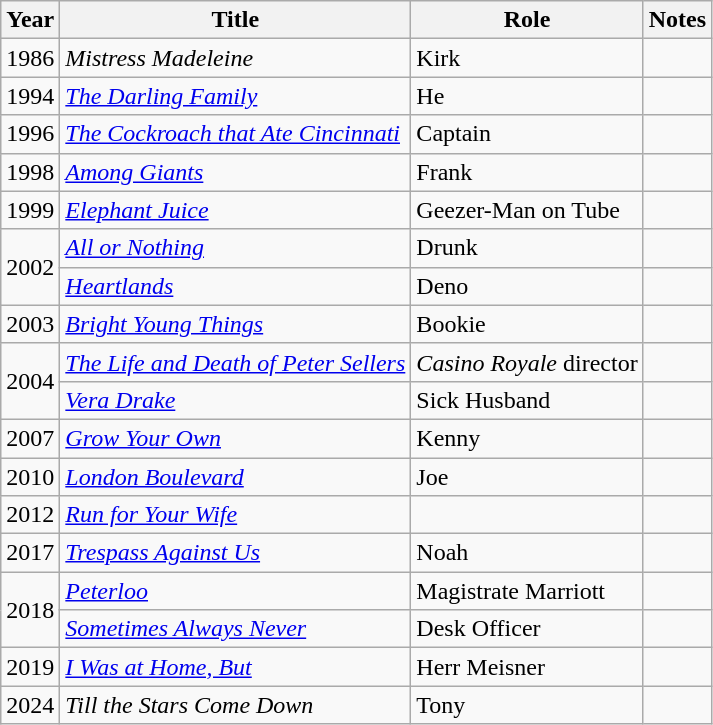<table class="wikitable sortable">
<tr>
<th>Year</th>
<th>Title</th>
<th>Role</th>
<th class="unsortable">Notes</th>
</tr>
<tr>
<td>1986</td>
<td><em>Mistress Madeleine</em></td>
<td>Kirk</td>
<td></td>
</tr>
<tr>
<td>1994</td>
<td><em><a href='#'>The Darling Family</a></em></td>
<td>He</td>
<td></td>
</tr>
<tr>
<td>1996</td>
<td><em><a href='#'>The Cockroach that Ate Cincinnati</a></em></td>
<td>Captain</td>
<td></td>
</tr>
<tr>
<td>1998</td>
<td><em><a href='#'>Among Giants</a></em></td>
<td>Frank</td>
</tr>
<tr>
<td>1999</td>
<td><em><a href='#'>Elephant Juice</a></em></td>
<td>Geezer-Man on Tube</td>
<td></td>
</tr>
<tr>
<td rowspan="2">2002</td>
<td><em><a href='#'>All or Nothing</a></em></td>
<td>Drunk</td>
<td></td>
</tr>
<tr>
<td><em><a href='#'>Heartlands</a></em></td>
<td>Deno</td>
<td></td>
</tr>
<tr>
<td>2003</td>
<td><em><a href='#'>Bright Young Things</a></em></td>
<td>Bookie</td>
<td></td>
</tr>
<tr>
<td rowspan="2">2004</td>
<td><em><a href='#'>The Life and Death of Peter Sellers</a></em></td>
<td><em>Casino Royale</em> director</td>
<td></td>
</tr>
<tr>
<td><em><a href='#'>Vera Drake</a></em></td>
<td>Sick Husband</td>
<td></td>
</tr>
<tr>
<td>2007</td>
<td><em><a href='#'>Grow Your Own</a></em></td>
<td>Kenny</td>
<td></td>
</tr>
<tr>
<td>2010</td>
<td><em><a href='#'>London Boulevard</a></em></td>
<td>Joe</td>
<td></td>
</tr>
<tr>
<td>2012</td>
<td><em><a href='#'>Run for Your Wife</a></em></td>
<td></td>
<td></td>
</tr>
<tr>
<td>2017</td>
<td><em><a href='#'>Trespass Against Us</a></em></td>
<td>Noah</td>
<td></td>
</tr>
<tr>
<td rowspan="2">2018</td>
<td><em><a href='#'>Peterloo</a></em></td>
<td>Magistrate Marriott</td>
<td></td>
</tr>
<tr>
<td><em><a href='#'>Sometimes Always Never</a></em></td>
<td>Desk Officer</td>
<td></td>
</tr>
<tr>
<td>2019</td>
<td><em><a href='#'>I Was at Home, But</a></em></td>
<td>Herr Meisner</td>
<td></td>
</tr>
<tr>
<td>2024</td>
<td><em>Till the Stars Come Down</em></td>
<td>Tony</td>
<td></td>
</tr>
</table>
